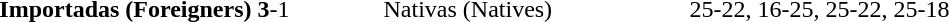<table>
<tr>
<th width=200></th>
<th width=80></th>
<th width=200></th>
<th width=220></th>
</tr>
<tr>
<td align=right><strong>Importadas (Foreigners)</strong></td>
<td align=c enter><strong>3</strong>-1</td>
<td>Nativas (Natives)</td>
<td>25-22, 16-25, 25-22, 25-18</td>
</tr>
</table>
